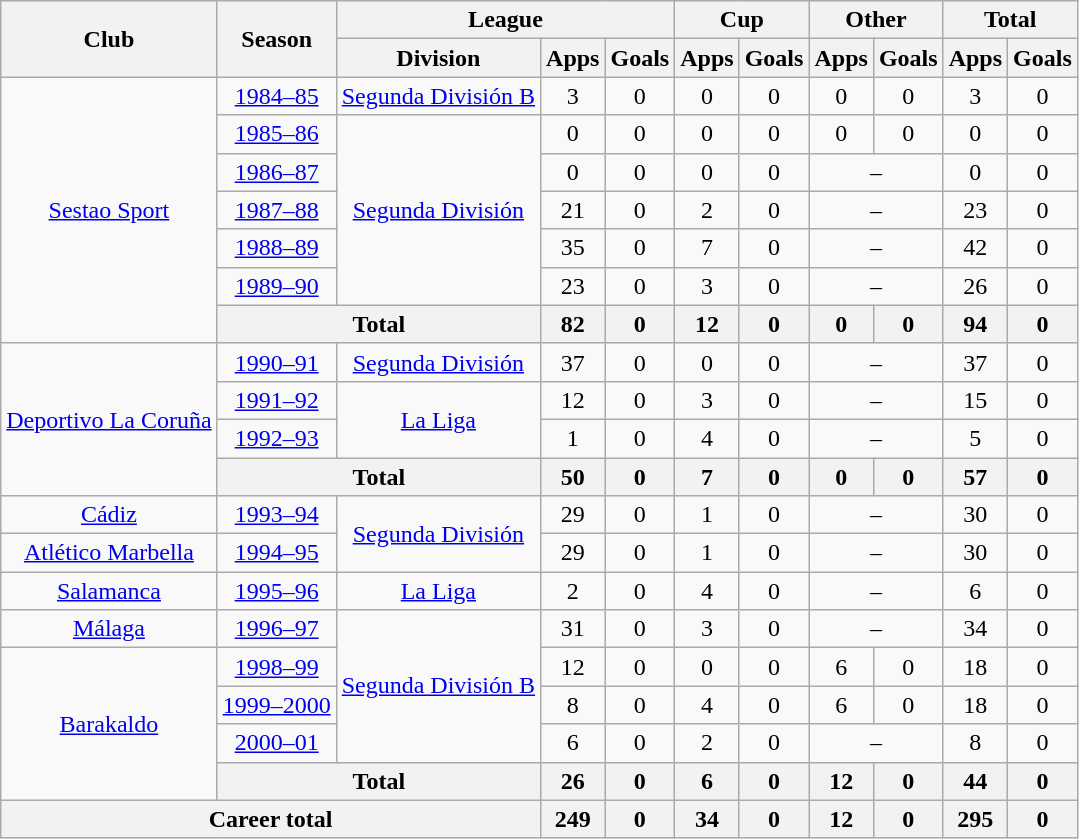<table class="wikitable" style="text-align: center;">
<tr>
<th rowspan="2">Club</th>
<th rowspan="2">Season</th>
<th colspan="3">League</th>
<th colspan="2">Cup</th>
<th colspan="2">Other</th>
<th colspan="2">Total</th>
</tr>
<tr>
<th>Division</th>
<th>Apps</th>
<th>Goals</th>
<th>Apps</th>
<th>Goals</th>
<th>Apps</th>
<th>Goals</th>
<th>Apps</th>
<th>Goals</th>
</tr>
<tr>
<td rowspan="7" valign="center"><a href='#'>Sestao Sport</a></td>
<td><a href='#'>1984–85</a></td>
<td><a href='#'>Segunda División B</a></td>
<td>3</td>
<td>0</td>
<td>0</td>
<td>0</td>
<td>0</td>
<td>0</td>
<td>3</td>
<td>0</td>
</tr>
<tr>
<td><a href='#'>1985–86</a></td>
<td rowspan="5"><a href='#'>Segunda División</a></td>
<td>0</td>
<td>0</td>
<td>0</td>
<td>0</td>
<td>0</td>
<td>0</td>
<td>0</td>
<td>0</td>
</tr>
<tr>
<td><a href='#'>1986–87</a></td>
<td>0</td>
<td>0</td>
<td>0</td>
<td>0</td>
<td colspan="2">–</td>
<td>0</td>
<td>0</td>
</tr>
<tr>
<td><a href='#'>1987–88</a></td>
<td>21</td>
<td>0</td>
<td>2</td>
<td>0</td>
<td colspan="2">–</td>
<td>23</td>
<td>0</td>
</tr>
<tr>
<td><a href='#'>1988–89</a></td>
<td>35</td>
<td>0</td>
<td>7</td>
<td>0</td>
<td colspan="2">–</td>
<td>42</td>
<td>0</td>
</tr>
<tr>
<td><a href='#'>1989–90</a></td>
<td>23</td>
<td>0</td>
<td>3</td>
<td>0</td>
<td colspan="2">–</td>
<td>26</td>
<td>0</td>
</tr>
<tr>
<th colspan="2">Total</th>
<th>82</th>
<th>0</th>
<th>12</th>
<th>0</th>
<th>0</th>
<th>0</th>
<th>94</th>
<th>0</th>
</tr>
<tr>
<td rowspan="4" valign="center"><a href='#'>Deportivo La Coruña</a></td>
<td><a href='#'>1990–91</a></td>
<td><a href='#'>Segunda División</a></td>
<td>37</td>
<td>0</td>
<td>0</td>
<td>0</td>
<td colspan="2">–</td>
<td>37</td>
<td>0</td>
</tr>
<tr>
<td><a href='#'>1991–92</a></td>
<td rowspan="2"><a href='#'>La Liga</a></td>
<td>12</td>
<td>0</td>
<td>3</td>
<td>0</td>
<td colspan="2">–</td>
<td>15</td>
<td>0</td>
</tr>
<tr>
<td><a href='#'>1992–93</a></td>
<td>1</td>
<td>0</td>
<td>4</td>
<td>0</td>
<td colspan="2">–</td>
<td>5</td>
<td>0</td>
</tr>
<tr>
<th colspan="2">Total</th>
<th>50</th>
<th>0</th>
<th>7</th>
<th>0</th>
<th>0</th>
<th>0</th>
<th>57</th>
<th>0</th>
</tr>
<tr>
<td valign="center"><a href='#'>Cádiz</a></td>
<td><a href='#'>1993–94</a></td>
<td rowspan="2"><a href='#'>Segunda División</a></td>
<td>29</td>
<td>0</td>
<td>1</td>
<td>0</td>
<td colspan="2">–</td>
<td>30</td>
<td>0</td>
</tr>
<tr>
<td valign="center"><a href='#'>Atlético Marbella</a></td>
<td><a href='#'>1994–95</a></td>
<td>29</td>
<td>0</td>
<td>1</td>
<td>0</td>
<td colspan="2">–</td>
<td>30</td>
<td>0</td>
</tr>
<tr>
<td valign="center"><a href='#'>Salamanca</a></td>
<td><a href='#'>1995–96</a></td>
<td><a href='#'>La Liga</a></td>
<td>2</td>
<td>0</td>
<td>4</td>
<td>0</td>
<td colspan="2">–</td>
<td>6</td>
<td>0</td>
</tr>
<tr>
<td valign="center"><a href='#'>Málaga</a></td>
<td><a href='#'>1996–97</a></td>
<td rowspan="4"><a href='#'>Segunda División B</a></td>
<td>31</td>
<td>0</td>
<td>3</td>
<td>0</td>
<td colspan="2">–</td>
<td>34</td>
<td>0</td>
</tr>
<tr>
<td rowspan="4" valign="center"><a href='#'>Barakaldo</a></td>
<td><a href='#'>1998–99</a></td>
<td>12</td>
<td>0</td>
<td>0</td>
<td>0</td>
<td>6</td>
<td>0</td>
<td>18</td>
<td>0</td>
</tr>
<tr>
<td><a href='#'>1999–2000</a></td>
<td>8</td>
<td>0</td>
<td>4</td>
<td>0</td>
<td>6</td>
<td>0</td>
<td>18</td>
<td>0</td>
</tr>
<tr>
<td><a href='#'>2000–01</a></td>
<td>6</td>
<td>0</td>
<td>2</td>
<td>0</td>
<td colspan="2">–</td>
<td>8</td>
<td>0</td>
</tr>
<tr>
<th colspan="2">Total</th>
<th>26</th>
<th>0</th>
<th>6</th>
<th>0</th>
<th>12</th>
<th>0</th>
<th>44</th>
<th>0</th>
</tr>
<tr>
<th colspan="3">Career total</th>
<th>249</th>
<th>0</th>
<th>34</th>
<th>0</th>
<th>12</th>
<th>0</th>
<th>295</th>
<th>0</th>
</tr>
</table>
